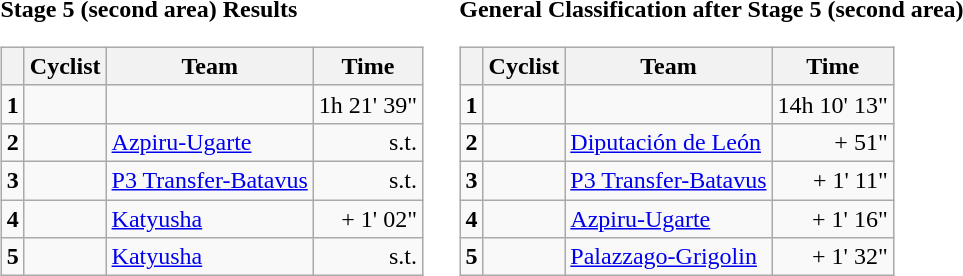<table>
<tr>
<td><strong>Stage 5 (second area) Results</strong><br><table class="wikitable">
<tr>
<th></th>
<th>Cyclist</th>
<th>Team</th>
<th>Time</th>
</tr>
<tr>
<td><strong>1</strong></td>
<td></td>
<td></td>
<td align="right">1h 21' 39"</td>
</tr>
<tr>
<td><strong>2</strong></td>
<td></td>
<td><a href='#'>Azpiru-Ugarte</a></td>
<td align="right">s.t.</td>
</tr>
<tr>
<td><strong>3</strong></td>
<td></td>
<td><a href='#'>P3 Transfer-Batavus</a></td>
<td align="right">s.t.</td>
</tr>
<tr>
<td><strong>4</strong></td>
<td></td>
<td><a href='#'>Katyusha</a></td>
<td align="right">+ 1' 02"</td>
</tr>
<tr>
<td><strong>5</strong></td>
<td></td>
<td><a href='#'>Katyusha</a></td>
<td align="right">s.t.</td>
</tr>
</table>
</td>
<td></td>
<td><strong>General Classification after Stage 5 (second area)</strong><br><table class="wikitable">
<tr>
<th></th>
<th>Cyclist</th>
<th>Team</th>
<th>Time</th>
</tr>
<tr>
<td><strong>1</strong></td>
<td></td>
<td></td>
<td align="right">14h 10' 13"</td>
</tr>
<tr>
<td><strong>2</strong></td>
<td></td>
<td><a href='#'>Diputación de León</a></td>
<td align="right">+ 51"</td>
</tr>
<tr>
<td><strong>3</strong></td>
<td></td>
<td><a href='#'>P3 Transfer-Batavus</a></td>
<td align="right">+ 1' 11"</td>
</tr>
<tr>
<td><strong>4</strong></td>
<td></td>
<td><a href='#'>Azpiru-Ugarte</a></td>
<td align="right">+ 1' 16"</td>
</tr>
<tr>
<td><strong>5</strong></td>
<td></td>
<td><a href='#'>Palazzago-Grigolin</a></td>
<td align="right">+ 1' 32"</td>
</tr>
</table>
</td>
</tr>
</table>
